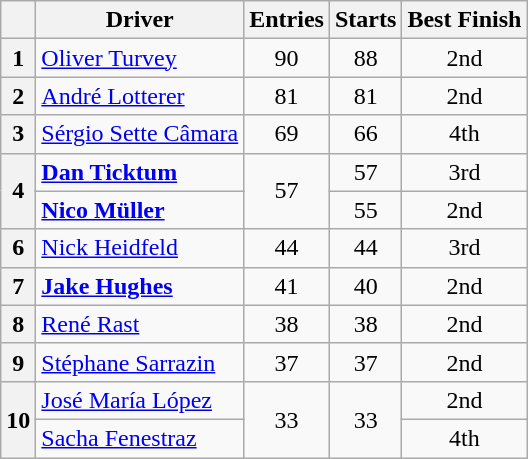<table class="wikitable" style="text-align:center">
<tr>
<th></th>
<th>Driver</th>
<th>Entries</th>
<th>Starts</th>
<th>Best Finish</th>
</tr>
<tr>
<th>1</th>
<td align=left> <a href='#'>Oliver Turvey</a></td>
<td>90</td>
<td>88</td>
<td>2nd</td>
</tr>
<tr>
<th>2</th>
<td align="left"> <a href='#'>André Lotterer</a></td>
<td>81</td>
<td>81</td>
<td>2nd</td>
</tr>
<tr>
<th>3</th>
<td align="left"> <a href='#'>Sérgio Sette Câmara</a></td>
<td>69</td>
<td>66</td>
<td>4th</td>
</tr>
<tr>
<th rowspan=2>4</th>
<td align=left> <strong><a href='#'>Dan Ticktum</a></strong></td>
<td rowspan=2>57</td>
<td>57</td>
<td>3rd</td>
</tr>
<tr>
<td align=left> <strong><a href='#'>Nico Müller</a></strong></td>
<td>55</td>
<td>2nd</td>
</tr>
<tr>
<th>6</th>
<td align=left> <a href='#'>Nick Heidfeld</a></td>
<td>44</td>
<td>44</td>
<td>3rd</td>
</tr>
<tr>
<th>7</th>
<td align=left> <strong><a href='#'>Jake Hughes</a></strong></td>
<td>41</td>
<td>40</td>
<td>2nd</td>
</tr>
<tr>
<th>8</th>
<td align="left"> <a href='#'>René Rast</a></td>
<td>38</td>
<td>38</td>
<td>2nd</td>
</tr>
<tr>
<th>9</th>
<td align="left"> <a href='#'>Stéphane Sarrazin</a></td>
<td>37</td>
<td>37</td>
<td>2nd</td>
</tr>
<tr>
<th rowspan=2>10</th>
<td align=left> <a href='#'>José María López</a></td>
<td rowspan=2>33</td>
<td rowspan=2>33</td>
<td>2nd</td>
</tr>
<tr>
<td align="left"> <a href='#'>Sacha Fenestraz</a></td>
<td>4th</td>
</tr>
</table>
